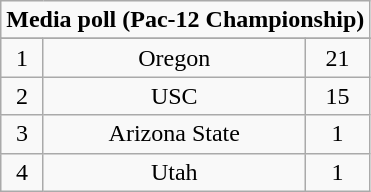<table class="wikitable">
<tr align="center">
<td align="center" Colspan="3"><strong>Media poll (Pac-12 Championship)</strong></td>
</tr>
<tr align="center">
</tr>
<tr align="center">
<td>1</td>
<td>Oregon</td>
<td>21</td>
</tr>
<tr align="center">
<td>2</td>
<td>USC</td>
<td>15</td>
</tr>
<tr align="center">
<td>3</td>
<td>Arizona State</td>
<td>1</td>
</tr>
<tr align="center">
<td>4</td>
<td>Utah</td>
<td>1</td>
</tr>
</table>
